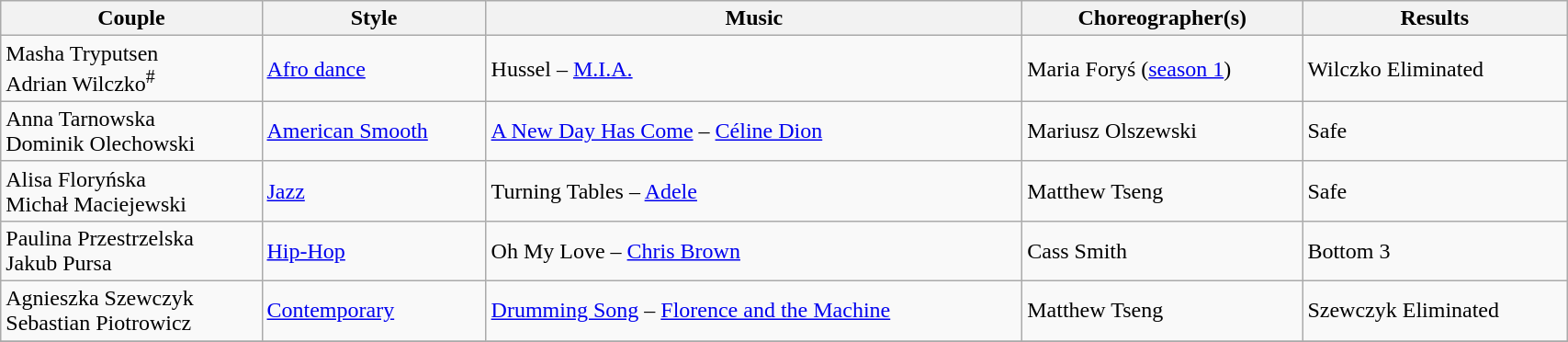<table class="wikitable" width="90%">
<tr>
<th>Couple</th>
<th>Style</th>
<th>Music</th>
<th>Choreographer(s)</th>
<th>Results</th>
</tr>
<tr>
<td>Masha Tryputsen<br>Adrian Wilczko<sup>#</sup></td>
<td><a href='#'>Afro dance</a></td>
<td>Hussel – <a href='#'>M.I.A.</a></td>
<td>Maria Foryś (<a href='#'>season 1</a>)</td>
<td>Wilczko Eliminated</td>
</tr>
<tr>
<td>Anna Tarnowska<br>Dominik Olechowski</td>
<td><a href='#'>American Smooth</a></td>
<td><a href='#'>A New Day Has Come</a> – <a href='#'>Céline Dion</a></td>
<td>Mariusz Olszewski</td>
<td>Safe</td>
</tr>
<tr>
<td>Alisa Floryńska<br>Michał Maciejewski</td>
<td><a href='#'>Jazz</a></td>
<td>Turning Tables – <a href='#'>Adele</a></td>
<td>Matthew Tseng</td>
<td>Safe</td>
</tr>
<tr>
<td>Paulina Przestrzelska<br>Jakub Pursa</td>
<td><a href='#'>Hip-Hop</a></td>
<td>Oh My Love – <a href='#'>Chris Brown</a></td>
<td>Cass Smith</td>
<td>Bottom 3</td>
</tr>
<tr>
<td>Agnieszka Szewczyk<br>Sebastian Piotrowicz</td>
<td><a href='#'>Contemporary</a></td>
<td><a href='#'>Drumming Song</a> – <a href='#'>Florence and the Machine</a></td>
<td>Matthew Tseng</td>
<td>Szewczyk Eliminated</td>
</tr>
<tr>
</tr>
</table>
